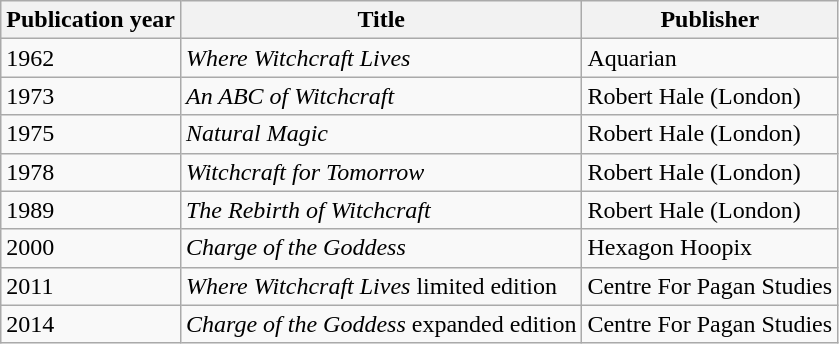<table class="wikitable sortable">
<tr>
<th>Publication year</th>
<th>Title</th>
<th>Publisher</th>
</tr>
<tr>
<td>1962</td>
<td><em>Where Witchcraft Lives</em></td>
<td>Aquarian</td>
</tr>
<tr>
<td>1973</td>
<td><em>An ABC of Witchcraft</em></td>
<td>Robert Hale (London)</td>
</tr>
<tr>
<td>1975</td>
<td><em>Natural Magic</em></td>
<td>Robert Hale (London)</td>
</tr>
<tr>
<td>1978</td>
<td><em>Witchcraft for Tomorrow</em></td>
<td>Robert Hale (London)</td>
</tr>
<tr>
<td>1989</td>
<td><em>The Rebirth of Witchcraft</em></td>
<td>Robert Hale (London)</td>
</tr>
<tr>
<td>2000</td>
<td><em>Charge of the Goddess</em></td>
<td>Hexagon Hoopix</td>
</tr>
<tr>
<td>2011</td>
<td><em>Where Witchcraft Lives</em> limited edition</td>
<td>Centre For Pagan Studies</td>
</tr>
<tr>
<td>2014</td>
<td><em>Charge of the Goddess</em> expanded edition</td>
<td>Centre For Pagan Studies</td>
</tr>
</table>
